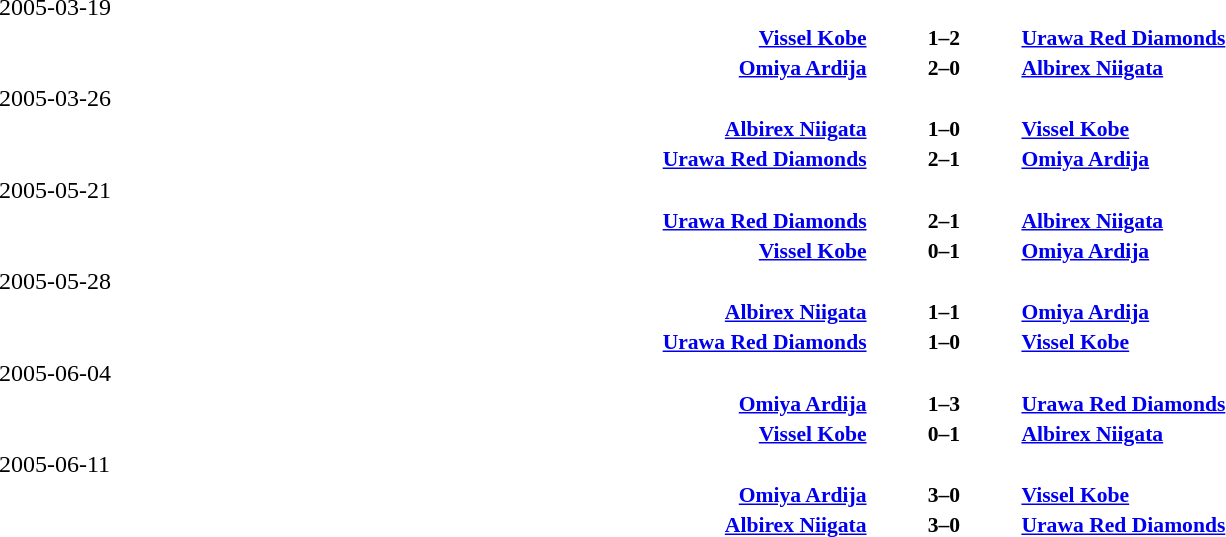<table width=100% cellspacing=1>
<tr>
<th></th>
<th></th>
<th></th>
</tr>
<tr>
<td>2005-03-19</td>
</tr>
<tr style=font-size:90%>
<td align=right><strong><a href='#'>Vissel Kobe</a></strong></td>
<td align=center><strong>1–2</strong></td>
<td><strong><a href='#'>Urawa Red Diamonds</a></strong></td>
</tr>
<tr style=font-size:90%>
<td align=right><strong><a href='#'>Omiya Ardija</a></strong></td>
<td align=center><strong>2–0</strong></td>
<td><strong><a href='#'>Albirex Niigata</a></strong></td>
</tr>
<tr>
<td>2005-03-26</td>
</tr>
<tr style=font-size:90%>
<td align=right><strong><a href='#'>Albirex Niigata</a></strong></td>
<td align=center><strong>1–0</strong></td>
<td><strong><a href='#'>Vissel Kobe</a></strong></td>
</tr>
<tr style=font-size:90%>
<td align=right><strong><a href='#'>Urawa Red Diamonds</a></strong></td>
<td align=center><strong>2–1</strong></td>
<td><strong><a href='#'>Omiya Ardija</a></strong></td>
</tr>
<tr>
<td>2005-05-21</td>
</tr>
<tr style=font-size:90%>
<td align=right><strong><a href='#'>Urawa Red Diamonds</a></strong></td>
<td align=center><strong>2–1</strong></td>
<td><strong><a href='#'>Albirex Niigata</a></strong></td>
</tr>
<tr style=font-size:90%>
<td align=right><strong><a href='#'>Vissel Kobe</a></strong></td>
<td align=center><strong>0–1</strong></td>
<td><strong><a href='#'>Omiya Ardija</a></strong></td>
</tr>
<tr>
<td>2005-05-28</td>
</tr>
<tr style=font-size:90%>
<td align=right><strong><a href='#'>Albirex Niigata</a></strong></td>
<td align=center><strong>1–1</strong></td>
<td><strong><a href='#'>Omiya Ardija</a></strong></td>
</tr>
<tr style=font-size:90%>
<td align=right><strong><a href='#'>Urawa Red Diamonds</a></strong></td>
<td align=center><strong>1–0</strong></td>
<td><strong><a href='#'>Vissel Kobe</a></strong></td>
</tr>
<tr>
<td>2005-06-04</td>
</tr>
<tr style=font-size:90%>
<td align=right><strong><a href='#'>Omiya Ardija</a></strong></td>
<td align=center><strong>1–3</strong></td>
<td><strong><a href='#'>Urawa Red Diamonds</a></strong></td>
</tr>
<tr style=font-size:90%>
<td align=right><strong><a href='#'>Vissel Kobe</a></strong></td>
<td align=center><strong>0–1</strong></td>
<td><strong><a href='#'>Albirex Niigata</a></strong></td>
</tr>
<tr>
<td>2005-06-11</td>
</tr>
<tr style=font-size:90%>
<td align=right><strong><a href='#'>Omiya Ardija</a></strong></td>
<td align=center><strong>3–0</strong></td>
<td><strong><a href='#'>Vissel Kobe</a></strong></td>
</tr>
<tr style=font-size:90%>
<td align=right><strong><a href='#'>Albirex Niigata</a></strong></td>
<td align=center><strong>3–0</strong></td>
<td><strong><a href='#'>Urawa Red Diamonds</a></strong></td>
</tr>
</table>
